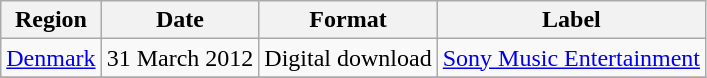<table class=wikitable>
<tr>
<th>Region</th>
<th>Date</th>
<th>Format</th>
<th>Label</th>
</tr>
<tr>
<td><a href='#'>Denmark</a></td>
<td>31 March 2012</td>
<td>Digital download</td>
<td><a href='#'>Sony Music Entertainment</a></td>
</tr>
<tr>
</tr>
</table>
